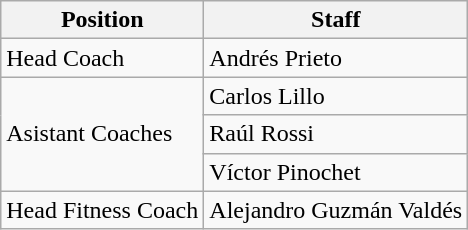<table class="wikitable">
<tr>
<th>Position</th>
<th>Staff</th>
</tr>
<tr>
<td>Head Coach</td>
<td>Andrés Prieto</td>
</tr>
<tr>
<td rowspan="3">Asistant Coaches</td>
<td>Carlos Lillo</td>
</tr>
<tr>
<td>Raúl Rossi</td>
</tr>
<tr>
<td>Víctor Pinochet</td>
</tr>
<tr>
<td>Head Fitness Coach</td>
<td>Alejandro Guzmán Valdés</td>
</tr>
</table>
